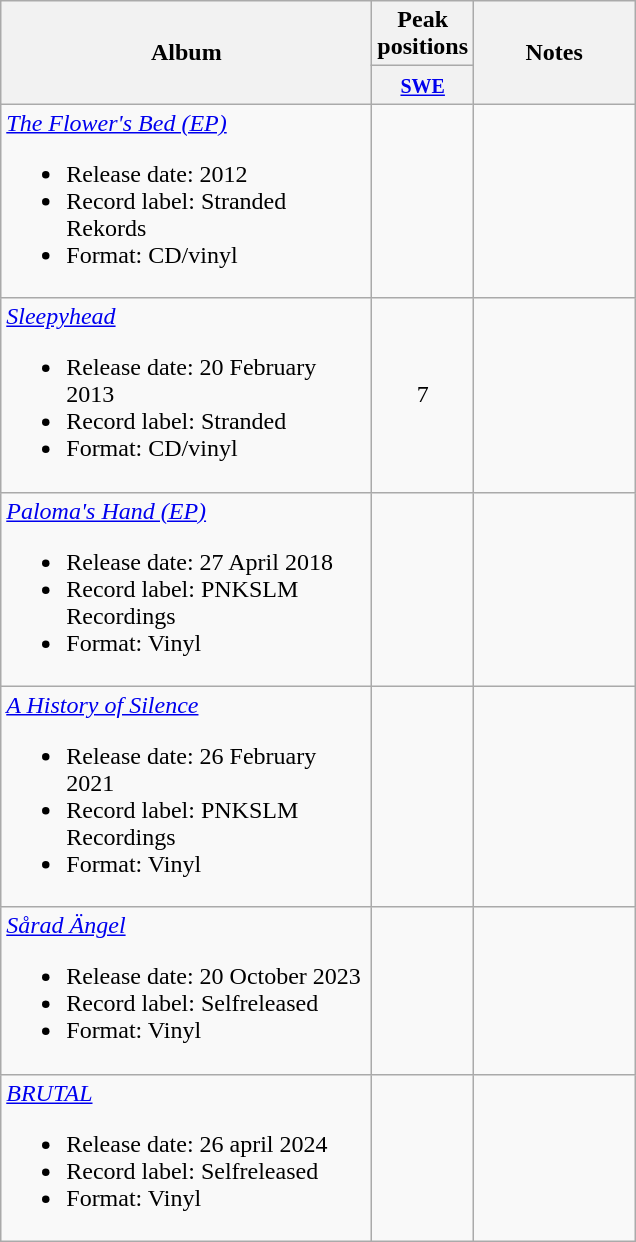<table class="wikitable">
<tr>
<th align="center" rowspan="2" width="240">Album</th>
<th align="center" colspan="1" width="20">Peak positions</th>
<th align="center" rowspan="2" width="100">Notes</th>
</tr>
<tr>
<th width="20"><small><a href='#'>SWE</a><br></small></th>
</tr>
<tr>
<td><em><a href='#'>The Flower's Bed (EP)</a></em><br><ul><li>Release date: 2012</li><li>Record label: Stranded Rekords</li><li>Format: CD/vinyl</li></ul></td>
<td style="text-align:center;"></td>
<td></td>
</tr>
<tr>
<td><em><a href='#'>Sleepyhead</a></em><br><ul><li>Release date: 20 February 2013</li><li>Record label: Stranded</li><li>Format: CD/vinyl</li></ul></td>
<td style="text-align:center;">7</td>
<td></td>
</tr>
<tr>
<td><em><a href='#'>Paloma's Hand (EP)</a></em><br><ul><li>Release date: 27 April 2018</li><li>Record label: PNKSLM Recordings</li><li>Format: Vinyl</li></ul></td>
<td style="text-align:center;"></td>
<td></td>
</tr>
<tr>
<td><em><a href='#'>A History of Silence</a></em><br><ul><li>Release date: 26 February 2021</li><li>Record label: PNKSLM Recordings</li><li>Format: Vinyl</li></ul></td>
<td style="text-align:center;"></td>
<td></td>
</tr>
<tr>
<td><em><a href='#'>Sårad Ängel</a></em><br><ul><li>Release date: 20 October 2023</li><li>Record label: Selfreleased</li><li>Format: Vinyl</li></ul></td>
<td style="text-align:center;"></td>
<td></td>
</tr>
<tr>
<td><em><a href='#'>BRUTAL</a></em><br><ul><li>Release date: 26 april 2024</li><li>Record label: Selfreleased</li><li>Format: Vinyl</li></ul></td>
<td style="text-align:center;"></td>
<td></td>
</tr>
</table>
